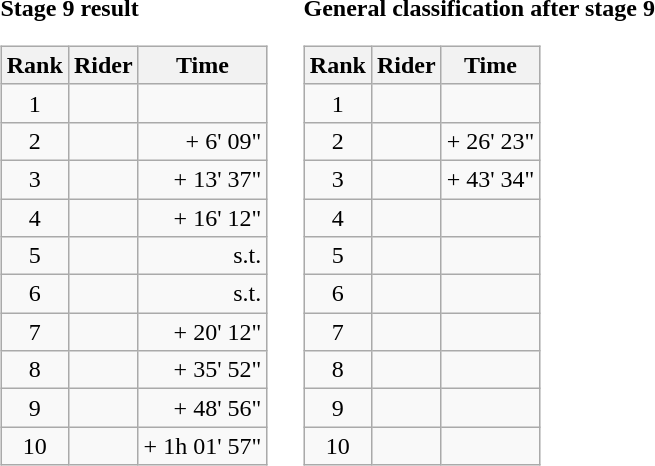<table>
<tr>
<td><strong>Stage 9 result</strong><br><table class="wikitable">
<tr>
<th scope="col">Rank</th>
<th scope="col">Rider</th>
<th scope="col">Time</th>
</tr>
<tr>
<td style="text-align:center;">1</td>
<td></td>
<td style="text-align:right;"></td>
</tr>
<tr>
<td style="text-align:center;">2</td>
<td></td>
<td style="text-align:right;">+ 6' 09"</td>
</tr>
<tr>
<td style="text-align:center;">3</td>
<td></td>
<td style="text-align:right;">+ 13' 37"</td>
</tr>
<tr>
<td style="text-align:center;">4</td>
<td></td>
<td style="text-align:right;">+ 16' 12"</td>
</tr>
<tr>
<td style="text-align:center;">5</td>
<td></td>
<td style="text-align:right;">s.t.</td>
</tr>
<tr>
<td style="text-align:center;">6</td>
<td></td>
<td style="text-align:right;">s.t.</td>
</tr>
<tr>
<td style="text-align:center;">7</td>
<td></td>
<td style="text-align:right;">+ 20' 12"</td>
</tr>
<tr>
<td style="text-align:center;">8</td>
<td></td>
<td style="text-align:right;">+ 35' 52"</td>
</tr>
<tr>
<td style="text-align:center;">9</td>
<td></td>
<td style="text-align:right;">+ 48' 56"</td>
</tr>
<tr>
<td style="text-align:center;">10</td>
<td></td>
<td style="text-align:right;">+ 1h 01' 57"</td>
</tr>
</table>
</td>
<td></td>
<td><strong>General classification after stage 9</strong><br><table class="wikitable">
<tr>
<th scope="col">Rank</th>
<th scope="col">Rider</th>
<th scope="col">Time</th>
</tr>
<tr>
<td style="text-align:center;">1</td>
<td></td>
<td style="text-align:right;"></td>
</tr>
<tr>
<td style="text-align:center;">2</td>
<td></td>
<td style="text-align:right;">+ 26' 23"</td>
</tr>
<tr>
<td style="text-align:center;">3</td>
<td></td>
<td style="text-align:right;">+ 43' 34"</td>
</tr>
<tr>
<td style="text-align:center;">4</td>
<td></td>
<td style="text-align:right;"></td>
</tr>
<tr>
<td style="text-align:center;">5</td>
<td></td>
<td style="text-align:right;"></td>
</tr>
<tr>
<td style="text-align:center;">6</td>
<td></td>
<td style="text-align:right;"></td>
</tr>
<tr>
<td style="text-align:center;">7</td>
<td></td>
<td style="text-align:right;"></td>
</tr>
<tr>
<td style="text-align:center;">8</td>
<td></td>
<td style="text-align:right;"></td>
</tr>
<tr>
<td style="text-align:center;">9</td>
<td></td>
<td style="text-align:right;"></td>
</tr>
<tr>
<td style="text-align:center;">10</td>
<td></td>
<td style="text-align:right;"></td>
</tr>
</table>
</td>
</tr>
</table>
